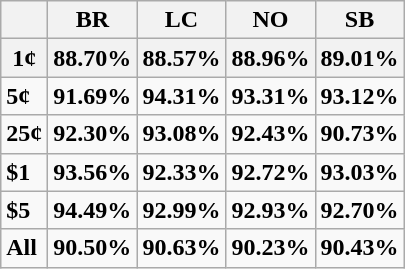<table class="wikitable">
<tr>
<th></th>
<th>BR</th>
<th>LC</th>
<th>NO</th>
<th>SB</th>
</tr>
<tr>
<th>1¢</th>
<th><strong>88.70%</strong></th>
<th><strong>88.57%</strong></th>
<th>88.96%</th>
<th>89.01%</th>
</tr>
<tr>
<td><strong>5¢</strong></td>
<td><strong>91.69%</strong></td>
<td><strong>94.31%</strong></td>
<td><strong>93.31%</strong></td>
<td><strong>93.12%</strong></td>
</tr>
<tr>
<td><strong>25¢</strong></td>
<td><strong>92.30%</strong></td>
<td><strong>93.08%</strong></td>
<td><strong>92.43%</strong></td>
<td><strong>90.73%</strong></td>
</tr>
<tr>
<td><strong>$1</strong></td>
<td><strong>93.56%</strong></td>
<td><strong>92.33%</strong></td>
<td><strong>92.72%</strong></td>
<td><strong>93.03%</strong></td>
</tr>
<tr>
<td><strong>$5</strong></td>
<td><strong>94.49%</strong></td>
<td><strong>92.99%</strong></td>
<td><strong>92.93%</strong></td>
<td><strong>92.70%</strong></td>
</tr>
<tr>
<td><strong>All</strong></td>
<td><strong>90.50%</strong></td>
<td><strong>90.63%</strong></td>
<td><strong>90.23%</strong></td>
<td><strong>90.43%</strong></td>
</tr>
</table>
